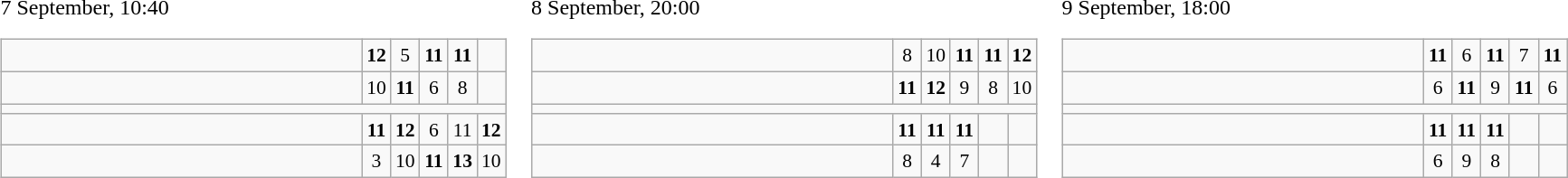<table>
<tr>
<td>7 September, 10:40<br><table class="wikitable" style="text-align:center; font-size:90%;">
<tr>
<td style="width:18em; text-align:left;"><strong></strong></td>
<td style="width:1em"><strong>12</strong></td>
<td style="width:1em">5</td>
<td style="width:1em"><strong>11</strong></td>
<td style="width:1em"><strong>11</strong></td>
<td style="width:1em"></td>
</tr>
<tr>
<td style="text-align:left;"></td>
<td>10</td>
<td><strong>11</strong></td>
<td>6</td>
<td>8</td>
<td></td>
</tr>
<tr>
<td colspan="6"></td>
</tr>
<tr>
<td style="text-align:left;"><strong></strong></td>
<td><strong>11</strong></td>
<td><strong>12</strong></td>
<td>6</td>
<td>11</td>
<td><strong>12</strong></td>
</tr>
<tr>
<td style="text-align:left;"></td>
<td>3</td>
<td>10</td>
<td><strong>11</strong></td>
<td><strong>13</strong></td>
<td>10</td>
</tr>
</table>
</td>
<td>8 September, 20:00<br><table class="wikitable" style="text-align:center; font-size:90%;">
<tr>
<td style="width:18em; text-align:left;"><strong></strong></td>
<td style="width:1em">8</td>
<td style="width:1em">10</td>
<td style="width:1em"><strong>11</strong></td>
<td style="width:1em"><strong>11</strong></td>
<td style="width:1em"><strong>12</strong></td>
</tr>
<tr>
<td style="text-align:left;"></td>
<td><strong>11</strong></td>
<td><strong>12</strong></td>
<td>9</td>
<td>8</td>
<td>10</td>
</tr>
<tr>
<td colspan="6"></td>
</tr>
<tr>
<td style="text-align:left;"><strong></strong></td>
<td><strong>11</strong></td>
<td><strong>11</strong></td>
<td><strong>11</strong></td>
<td></td>
<td></td>
</tr>
<tr>
<td style="text-align:left;"></td>
<td>8</td>
<td>4</td>
<td>7</td>
<td></td>
<td></td>
</tr>
</table>
</td>
<td>9 September, 18:00<br><table class="wikitable" style="text-align:center; font-size:90%;">
<tr>
<td style="width:18em; text-align:left;"><strong></strong></td>
<td style="width:1em"><strong>11</strong></td>
<td style="width:1em">6</td>
<td style="width:1em"><strong>11</strong></td>
<td style="width:1em">7</td>
<td style="width:1em"><strong>11</strong></td>
</tr>
<tr>
<td style="text-align:left;"></td>
<td>6</td>
<td><strong>11</strong></td>
<td>9</td>
<td><strong>11</strong></td>
<td>6</td>
</tr>
<tr>
<td colspan="6"></td>
</tr>
<tr>
<td style="text-align:left;"><strong></strong></td>
<td><strong>11</strong></td>
<td><strong>11</strong></td>
<td><strong>11</strong></td>
<td></td>
<td></td>
</tr>
<tr>
<td style="text-align:left;"></td>
<td>6</td>
<td>9</td>
<td>8</td>
<td></td>
<td></td>
</tr>
</table>
</td>
</tr>
</table>
